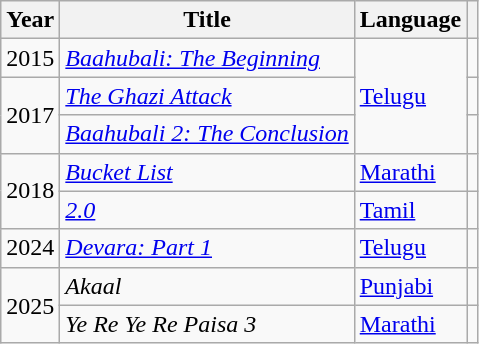<table class="wikitable">
<tr>
<th scope="col">Year</th>
<th scope="col">Title</th>
<th scope="col">Language</th>
<th scope="col" class="unsortable"><br></th>
</tr>
<tr>
<td>2015</td>
<td><em><a href='#'>Baahubali: The Beginning</a></em></td>
<td rowspan="3"><a href='#'>Telugu</a></td>
<td></td>
</tr>
<tr>
<td rowspan="2">2017</td>
<td><em><a href='#'>The Ghazi Attack</a></em></td>
<td></td>
</tr>
<tr>
<td><em><a href='#'>Baahubali 2: The Conclusion</a> </em></td>
<td></td>
</tr>
<tr>
<td rowspan="2">2018</td>
<td><em><a href='#'>Bucket List</a></em></td>
<td><a href='#'>Marathi</a></td>
<td></td>
</tr>
<tr>
<td><em><a href='#'>2.0</a></em></td>
<td><a href='#'>Tamil</a></td>
<td></td>
</tr>
<tr>
<td>2024</td>
<td><em><a href='#'>Devara: Part 1</a></em></td>
<td><a href='#'>Telugu</a></td>
<td></td>
</tr>
<tr>
<td rowspan="2">2025</td>
<td><em>Akaal</em></td>
<td><a href='#'>Punjabi</a></td>
<td></td>
</tr>
<tr>
<td><em>Ye Re Ye Re Paisa 3</em></td>
<td><a href='#'>Marathi</a></td>
<td></td>
</tr>
</table>
